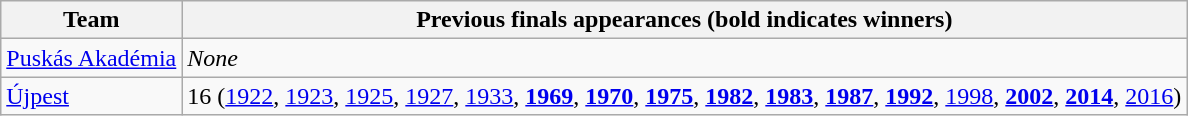<table class="wikitable">
<tr>
<th>Team</th>
<th>Previous finals appearances (bold indicates winners)</th>
</tr>
<tr>
<td><a href='#'>Puskás Akadémia</a></td>
<td><em>None</em></td>
</tr>
<tr>
<td><a href='#'>Újpest</a></td>
<td>16 (<a href='#'>1922</a>, <a href='#'>1923</a>, <a href='#'>1925</a>, <a href='#'>1927</a>, <a href='#'>1933</a>, <strong><a href='#'>1969</a></strong>, <strong><a href='#'>1970</a></strong>, <strong><a href='#'>1975</a></strong>, <strong><a href='#'>1982</a></strong>, <strong><a href='#'>1983</a></strong>, <strong><a href='#'>1987</a></strong>, <strong><a href='#'>1992</a></strong>, <a href='#'>1998</a>, <strong><a href='#'>2002</a></strong>, <strong><a href='#'>2014</a></strong>, <a href='#'>2016</a>)</td>
</tr>
</table>
